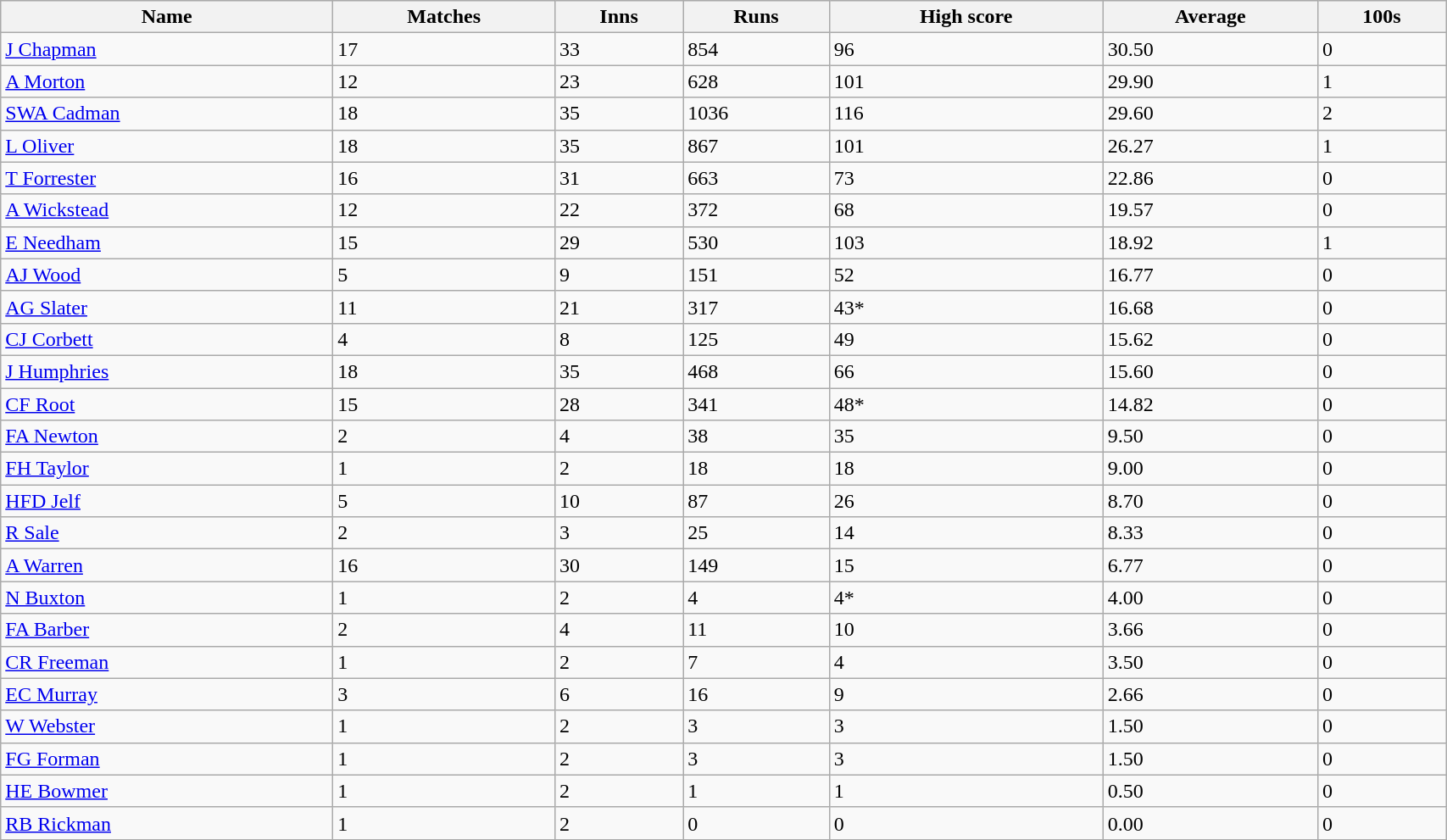<table class="wikitable sortable" width="90%">
<tr bgcolor="#efefef">
<th>Name</th>
<th>Matches</th>
<th>Inns</th>
<th>Runs</th>
<th>High score</th>
<th>Average</th>
<th>100s</th>
</tr>
<tr>
<td><a href='#'>J Chapman</a></td>
<td>17</td>
<td>33</td>
<td>854</td>
<td>96</td>
<td>30.50</td>
<td>0</td>
</tr>
<tr>
<td><a href='#'>A Morton</a></td>
<td>12</td>
<td>23</td>
<td>628</td>
<td>101</td>
<td>29.90</td>
<td>1</td>
</tr>
<tr>
<td><a href='#'>SWA Cadman</a></td>
<td>18</td>
<td>35</td>
<td>1036</td>
<td>116</td>
<td>29.60</td>
<td>2</td>
</tr>
<tr>
<td><a href='#'>L Oliver</a></td>
<td>18</td>
<td>35</td>
<td>867</td>
<td>101</td>
<td>26.27</td>
<td>1</td>
</tr>
<tr>
<td><a href='#'>T Forrester</a></td>
<td>16</td>
<td>31</td>
<td>663</td>
<td>73</td>
<td>22.86</td>
<td>0</td>
</tr>
<tr>
<td><a href='#'>A Wickstead</a></td>
<td>12</td>
<td>22</td>
<td>372</td>
<td>68</td>
<td>19.57</td>
<td>0</td>
</tr>
<tr>
<td><a href='#'>E Needham</a></td>
<td>15</td>
<td>29</td>
<td>530</td>
<td>103</td>
<td>18.92</td>
<td>1</td>
</tr>
<tr>
<td><a href='#'>AJ Wood</a></td>
<td>5</td>
<td>9</td>
<td>151</td>
<td>52</td>
<td>16.77</td>
<td>0</td>
</tr>
<tr>
<td><a href='#'>AG Slater</a></td>
<td>11</td>
<td>21</td>
<td>317</td>
<td>43*</td>
<td>16.68</td>
<td>0</td>
</tr>
<tr>
<td><a href='#'>CJ Corbett</a></td>
<td>4</td>
<td>8</td>
<td>125</td>
<td>49</td>
<td>15.62</td>
<td>0</td>
</tr>
<tr>
<td><a href='#'>J Humphries</a></td>
<td>18</td>
<td>35</td>
<td>468</td>
<td>66</td>
<td>15.60</td>
<td>0</td>
</tr>
<tr>
<td><a href='#'>CF Root</a></td>
<td>15</td>
<td>28</td>
<td>341</td>
<td>48*</td>
<td>14.82</td>
<td>0</td>
</tr>
<tr>
<td><a href='#'>FA Newton</a></td>
<td>2</td>
<td>4</td>
<td>38</td>
<td>35</td>
<td>9.50</td>
<td>0</td>
</tr>
<tr>
<td><a href='#'>FH Taylor</a></td>
<td>1</td>
<td>2</td>
<td>18</td>
<td>18</td>
<td>9.00</td>
<td>0</td>
</tr>
<tr>
<td><a href='#'>HFD Jelf</a></td>
<td>5</td>
<td>10</td>
<td>87</td>
<td>26</td>
<td>8.70</td>
<td>0</td>
</tr>
<tr>
<td><a href='#'>R Sale</a></td>
<td>2</td>
<td>3</td>
<td>25</td>
<td>14</td>
<td>8.33</td>
<td>0</td>
</tr>
<tr>
<td><a href='#'>A Warren</a></td>
<td>16</td>
<td>30</td>
<td>149</td>
<td>15</td>
<td>6.77</td>
<td>0</td>
</tr>
<tr>
<td><a href='#'>N Buxton</a></td>
<td>1</td>
<td>2</td>
<td>4</td>
<td>4*</td>
<td>4.00</td>
<td>0</td>
</tr>
<tr>
<td><a href='#'>FA Barber</a></td>
<td>2</td>
<td>4</td>
<td>11</td>
<td>10</td>
<td>3.66</td>
<td>0</td>
</tr>
<tr>
<td><a href='#'>CR Freeman</a></td>
<td>1</td>
<td>2</td>
<td>7</td>
<td>4</td>
<td>3.50</td>
<td>0</td>
</tr>
<tr>
<td><a href='#'>EC Murray</a></td>
<td>3</td>
<td>6</td>
<td>16</td>
<td>9</td>
<td>2.66</td>
<td>0</td>
</tr>
<tr>
<td><a href='#'>W Webster</a></td>
<td>1</td>
<td>2</td>
<td>3</td>
<td>3</td>
<td>1.50</td>
<td>0</td>
</tr>
<tr>
<td><a href='#'>FG Forman</a></td>
<td>1</td>
<td>2</td>
<td>3</td>
<td>3</td>
<td>1.50</td>
<td>0</td>
</tr>
<tr>
<td><a href='#'>HE Bowmer</a></td>
<td>1</td>
<td>2</td>
<td>1</td>
<td>1</td>
<td>0.50</td>
<td>0</td>
</tr>
<tr>
<td><a href='#'>RB Rickman</a></td>
<td>1</td>
<td>2</td>
<td>0</td>
<td>0</td>
<td>0.00</td>
<td>0  </td>
</tr>
<tr>
</tr>
</table>
